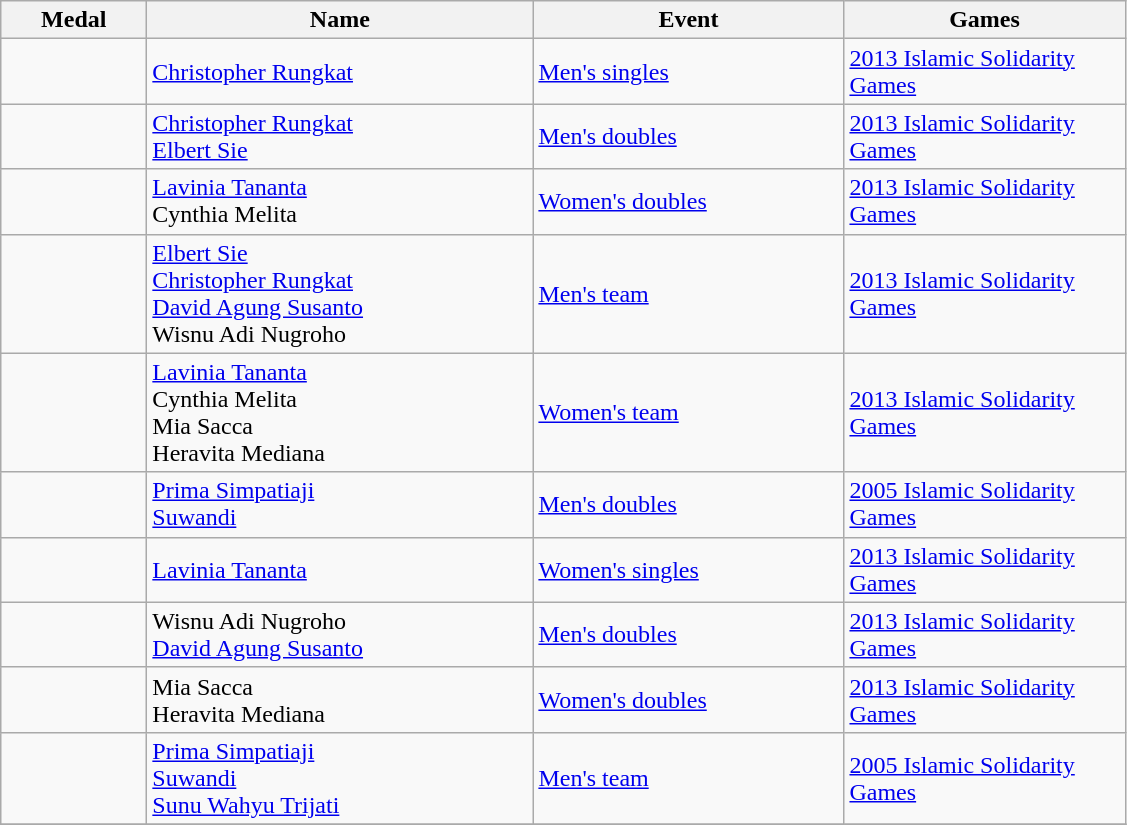<table class="wikitable sortable" style="font-size:100%">
<tr>
<th width="90">Medal</th>
<th width="250">Name</th>
<th width="200">Event</th>
<th width="180">Games</th>
</tr>
<tr>
<td></td>
<td><a href='#'>Christopher Rungkat</a></td>
<td><a href='#'>Men's singles</a></td>
<td><a href='#'>2013 Islamic Solidarity Games</a></td>
</tr>
<tr>
<td></td>
<td><a href='#'>Christopher Rungkat</a><br> <a href='#'>Elbert Sie</a></td>
<td><a href='#'>Men's doubles</a></td>
<td><a href='#'>2013 Islamic Solidarity Games</a></td>
</tr>
<tr>
<td></td>
<td><a href='#'>Lavinia Tananta</a><br> Cynthia Melita</td>
<td><a href='#'>Women's doubles</a></td>
<td><a href='#'>2013 Islamic Solidarity Games</a></td>
</tr>
<tr>
<td></td>
<td><a href='#'>Elbert Sie</a><br><a href='#'>Christopher Rungkat</a><br><a href='#'>David Agung Susanto</a><br>Wisnu Adi Nugroho</td>
<td><a href='#'>Men's team</a></td>
<td><a href='#'>2013 Islamic Solidarity Games</a></td>
</tr>
<tr>
<td></td>
<td><a href='#'>Lavinia Tananta</a><br>Cynthia Melita<br>Mia Sacca<br>Heravita Mediana</td>
<td><a href='#'>Women's team</a></td>
<td><a href='#'>2013 Islamic Solidarity Games</a></td>
</tr>
<tr>
<td></td>
<td><a href='#'>Prima Simpatiaji</a><br><a href='#'>Suwandi</a></td>
<td><a href='#'>Men's doubles</a></td>
<td><a href='#'>2005 Islamic Solidarity Games</a></td>
</tr>
<tr>
<td></td>
<td><a href='#'>Lavinia Tananta</a></td>
<td><a href='#'>Women's singles</a></td>
<td><a href='#'>2013 Islamic Solidarity Games</a></td>
</tr>
<tr>
<td></td>
<td>Wisnu Adi Nugroho <br> <a href='#'>David Agung Susanto</a></td>
<td><a href='#'>Men's doubles</a></td>
<td><a href='#'>2013 Islamic Solidarity Games</a></td>
</tr>
<tr>
<td></td>
<td>Mia Sacca <br> Heravita Mediana</td>
<td><a href='#'>Women's doubles</a></td>
<td><a href='#'>2013 Islamic Solidarity Games</a></td>
</tr>
<tr>
<td></td>
<td><a href='#'>Prima Simpatiaji</a><br><a href='#'>Suwandi</a><br><a href='#'>Sunu Wahyu Trijati</a></td>
<td><a href='#'>Men's team</a></td>
<td><a href='#'>2005 Islamic Solidarity Games</a></td>
</tr>
<tr>
</tr>
</table>
